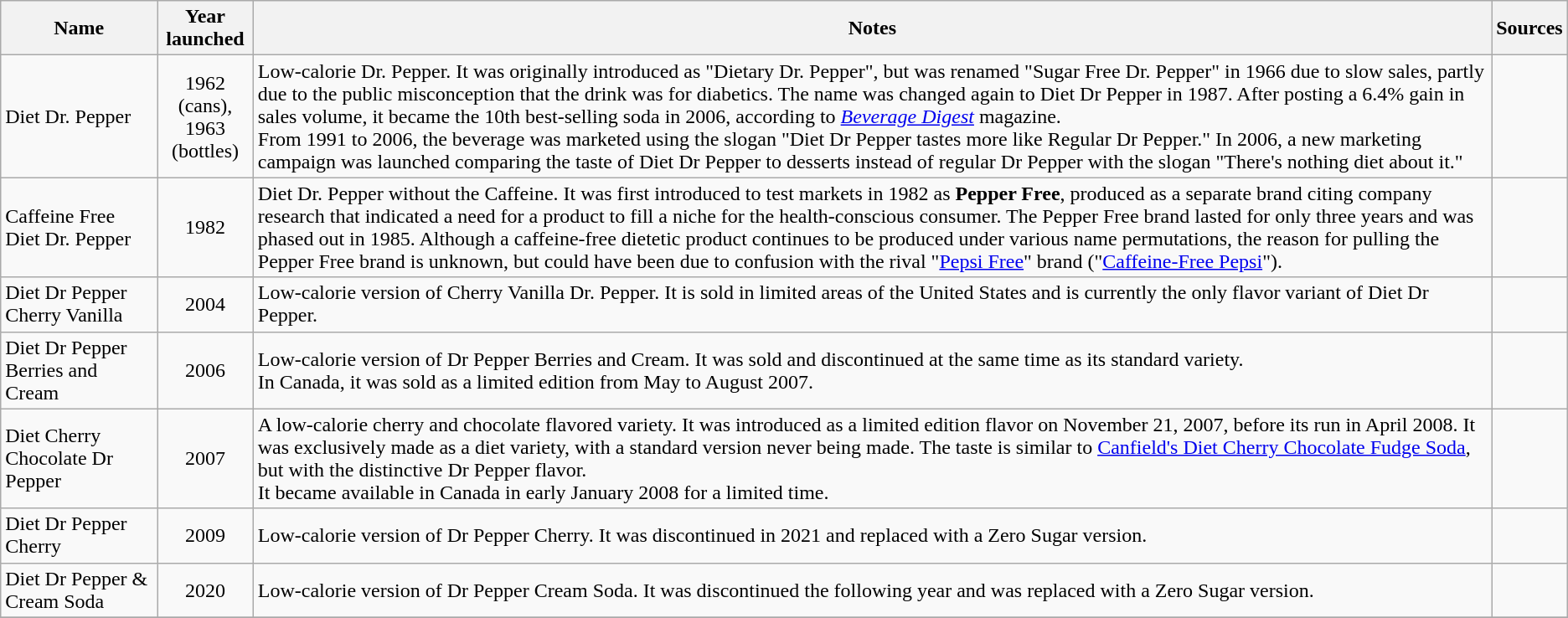<table class="wikitable sortable">
<tr>
<th style="width:10%">Name</th>
<th>Year<br>launched</th>
<th>Notes</th>
<th>Sources</th>
</tr>
<tr>
<td>Diet Dr. Pepper</td>
<td style="text-align:center;">1962 (cans), <br>1963 (bottles)</td>
<td>Low-calorie Dr. Pepper. It was originally introduced as "Dietary Dr. Pepper", but was renamed "Sugar Free Dr. Pepper" in 1966 due to slow sales, partly due to the public misconception that the drink was for diabetics. The name was changed again to Diet Dr Pepper in 1987. After posting a 6.4% gain in sales volume, it became the 10th best-selling soda in 2006, according to <em><a href='#'>Beverage Digest</a></em> magazine.<br>From 1991 to 2006, the beverage was marketed using the slogan "Diet Dr Pepper tastes more like Regular Dr Pepper." In 2006, a new marketing campaign was launched comparing the taste of Diet Dr Pepper to desserts instead of regular Dr Pepper with the slogan "There's nothing diet about it."</td>
<td></td>
</tr>
<tr>
<td>Caffeine Free Diet Dr. Pepper</td>
<td style="text-align:center;">1982</td>
<td>Diet Dr. Pepper without the Caffeine. It was first introduced to test markets in 1982 as <strong>Pepper Free</strong>, produced as a separate brand citing company research that indicated a need for a product to fill a niche for the health-conscious consumer. The Pepper Free brand lasted for only three years and was phased out in 1985. Although a caffeine-free dietetic product continues to be produced under various name permutations, the reason for pulling the Pepper Free brand is unknown, but could have been due to confusion with the rival "<a href='#'>Pepsi Free</a>" brand ("<a href='#'>Caffeine-Free Pepsi</a>").</td>
<td></td>
</tr>
<tr>
<td>Diet Dr Pepper Cherry Vanilla</td>
<td style="text-align:center;">2004</td>
<td>Low-calorie version of Cherry Vanilla Dr. Pepper. It is sold in limited areas of the United States and is currently the only flavor variant of Diet Dr Pepper.</td>
</tr>
<tr>
<td>Diet Dr Pepper Berries and Cream</td>
<td style="text-align:center;">2006</td>
<td>Low-calorie version of Dr Pepper Berries and Cream. It was sold and discontinued at the same time as its standard variety.<br>In Canada, it was sold as a limited edition from May to August 2007.</td>
<td></td>
</tr>
<tr>
<td>Diet Cherry Chocolate Dr Pepper</td>
<td style="text-align:center;">2007</td>
<td>A low-calorie cherry and chocolate flavored variety. It was introduced as a limited edition flavor on November 21, 2007, before its run in April 2008. It was exclusively made as a diet variety, with a standard version never being made. The taste is similar to <a href='#'>Canfield's Diet Cherry Chocolate Fudge Soda</a>, but with the distinctive Dr Pepper flavor.<br>It became available in Canada in early January 2008 for a limited time.</td>
<td></td>
</tr>
<tr>
<td>Diet Dr Pepper Cherry</td>
<td style="text-align:center;">2009</td>
<td>Low-calorie version of Dr Pepper Cherry. It was discontinued in 2021 and replaced with a Zero Sugar version.</td>
<td></td>
</tr>
<tr>
<td>Diet Dr Pepper & Cream Soda</td>
<td style="text-align:center;">2020</td>
<td>Low-calorie version of Dr Pepper Cream Soda. It was discontinued the following year and was replaced with a Zero Sugar version.</td>
<td></td>
</tr>
<tr>
</tr>
</table>
